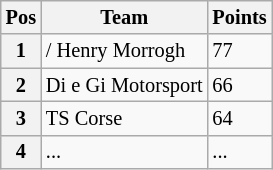<table class="wikitable" style="font-size:85%">
<tr>
<th>Pos</th>
<th>Team</th>
<th>Points</th>
</tr>
<tr>
<th>1</th>
<td>/ Henry Morrogh</td>
<td>77</td>
</tr>
<tr>
<th>2</th>
<td> Di e Gi Motorsport</td>
<td>66</td>
</tr>
<tr>
<th>3</th>
<td> TS Corse</td>
<td>64</td>
</tr>
<tr>
<th>4</th>
<td> ...</td>
<td>...</td>
</tr>
</table>
